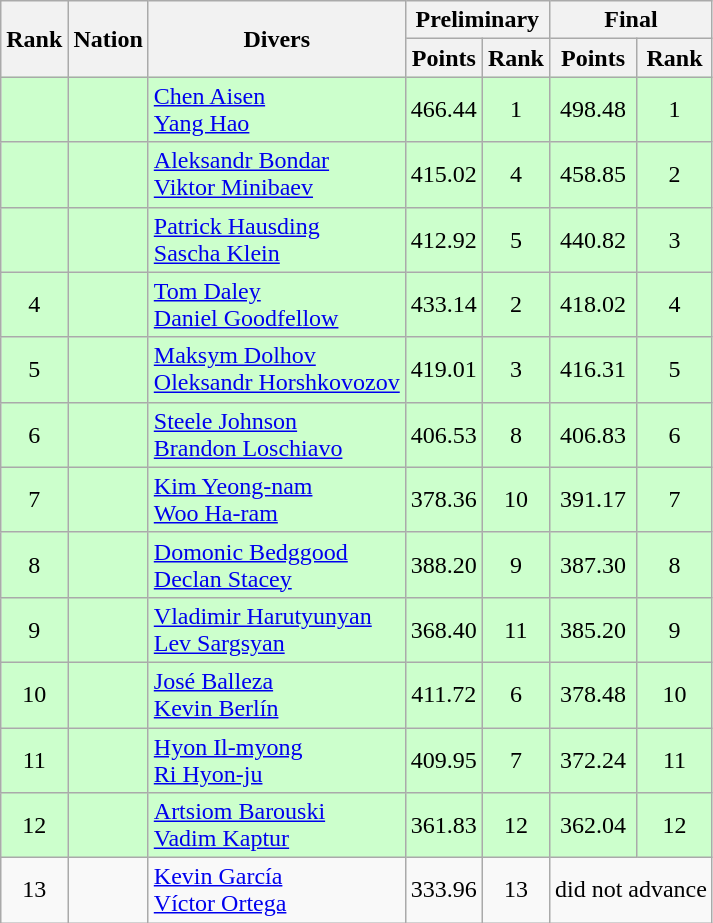<table class="wikitable sortable" style="text-align:center">
<tr>
<th rowspan=2>Rank</th>
<th rowspan=2>Nation</th>
<th rowspan=2>Divers</th>
<th colspan=2>Preliminary</th>
<th colspan=2>Final</th>
</tr>
<tr>
<th>Points</th>
<th>Rank</th>
<th>Points</th>
<th>Rank</th>
</tr>
<tr bgcolor=ccffcc>
<td></td>
<td align=left></td>
<td align=left><a href='#'>Chen Aisen</a><br><a href='#'>Yang Hao</a></td>
<td>466.44</td>
<td>1</td>
<td>498.48</td>
<td>1</td>
</tr>
<tr bgcolor=ccffcc>
<td></td>
<td align=left></td>
<td align=left><a href='#'>Aleksandr Bondar</a><br><a href='#'>Viktor Minibaev</a></td>
<td>415.02</td>
<td>4</td>
<td>458.85</td>
<td>2</td>
</tr>
<tr bgcolor=ccffcc>
<td></td>
<td align=left></td>
<td align=left><a href='#'>Patrick Hausding</a><br><a href='#'>Sascha Klein</a></td>
<td>412.92</td>
<td>5</td>
<td>440.82</td>
<td>3</td>
</tr>
<tr bgcolor=ccffcc>
<td>4</td>
<td align=left></td>
<td align=left><a href='#'>Tom Daley</a><br><a href='#'>Daniel Goodfellow</a></td>
<td>433.14</td>
<td>2</td>
<td>418.02</td>
<td>4</td>
</tr>
<tr bgcolor=ccffcc>
<td>5</td>
<td align=left></td>
<td align=left><a href='#'>Maksym Dolhov</a><br><a href='#'>Oleksandr Horshkovozov</a></td>
<td>419.01</td>
<td>3</td>
<td>416.31</td>
<td>5</td>
</tr>
<tr bgcolor=ccffcc>
<td>6</td>
<td align=left></td>
<td align=left><a href='#'>Steele Johnson</a><br><a href='#'>Brandon Loschiavo</a></td>
<td>406.53</td>
<td>8</td>
<td>406.83</td>
<td>6</td>
</tr>
<tr bgcolor=ccffcc>
<td>7</td>
<td align=left></td>
<td align=left><a href='#'>Kim Yeong-nam</a><br><a href='#'>Woo Ha-ram</a></td>
<td>378.36</td>
<td>10</td>
<td>391.17</td>
<td>7</td>
</tr>
<tr bgcolor=ccffcc>
<td>8</td>
<td align=left></td>
<td align=left><a href='#'>Domonic Bedggood</a><br><a href='#'>Declan Stacey</a></td>
<td>388.20</td>
<td>9</td>
<td>387.30</td>
<td>8</td>
</tr>
<tr bgcolor=ccffcc>
<td>9</td>
<td align=left></td>
<td align=left><a href='#'>Vladimir Harutyunyan</a><br><a href='#'>Lev Sargsyan</a></td>
<td>368.40</td>
<td>11</td>
<td>385.20</td>
<td>9</td>
</tr>
<tr bgcolor=ccffcc>
<td>10</td>
<td align=left></td>
<td align=left><a href='#'>José Balleza</a><br><a href='#'>Kevin Berlín</a></td>
<td>411.72</td>
<td>6</td>
<td>378.48</td>
<td>10</td>
</tr>
<tr bgcolor=ccffcc>
<td>11</td>
<td align=left></td>
<td align=left><a href='#'>Hyon Il-myong</a><br><a href='#'>Ri Hyon-ju</a></td>
<td>409.95</td>
<td>7</td>
<td>372.24</td>
<td>11</td>
</tr>
<tr bgcolor=ccffcc>
<td>12</td>
<td align=left></td>
<td align=left><a href='#'>Artsiom Barouski</a><br><a href='#'>Vadim Kaptur</a></td>
<td>361.83</td>
<td>12</td>
<td>362.04</td>
<td>12</td>
</tr>
<tr>
<td>13</td>
<td align=left></td>
<td align=left><a href='#'>Kevin García</a><br><a href='#'>Víctor Ortega</a></td>
<td>333.96</td>
<td>13</td>
<td colspan=2>did not advance</td>
</tr>
</table>
